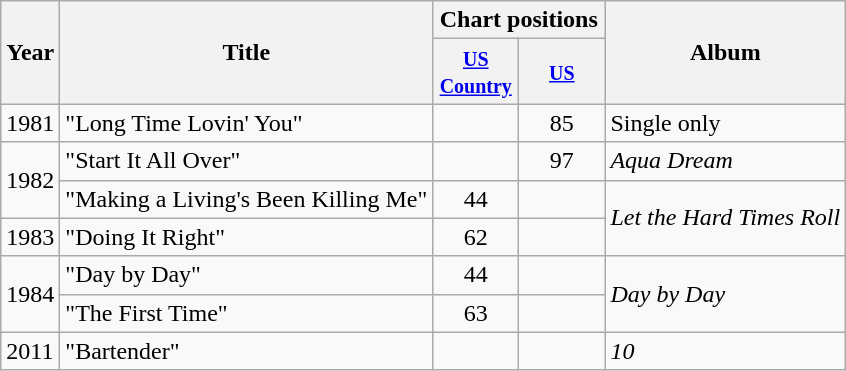<table class="wikitable">
<tr>
<th rowspan="2">Year</th>
<th rowspan="2">Title</th>
<th colspan="2">Chart positions</th>
<th rowspan="2">Album</th>
</tr>
<tr>
<th width="50"><small><a href='#'>US Country</a></small></th>
<th width="50"><small><a href='#'>US</a></small></th>
</tr>
<tr>
<td>1981</td>
<td>"Long Time Lovin' You"</td>
<td style="text-align:center;"></td>
<td style="text-align:center;">85</td>
<td>Single only</td>
</tr>
<tr>
<td rowspan=2>1982</td>
<td>"Start It All Over"</td>
<td style="text-align:center;"></td>
<td style="text-align:center;">97</td>
<td><em>Aqua Dream</em></td>
</tr>
<tr>
<td>"Making a Living's Been Killing Me"</td>
<td style="text-align:center;">44</td>
<td style="text-align:center;"></td>
<td rowspan=2><em>Let the Hard Times Roll</em></td>
</tr>
<tr>
<td>1983</td>
<td>"Doing It Right"</td>
<td style="text-align:center;">62</td>
<td style="text-align:center;"></td>
</tr>
<tr>
<td rowspan=2>1984</td>
<td>"Day by Day"</td>
<td style="text-align:center;">44</td>
<td style="text-align:center;"></td>
<td rowspan=2><em>Day by Day</em></td>
</tr>
<tr>
<td>"The First Time"</td>
<td style="text-align:center;">63</td>
<td style="text-align:center;"></td>
</tr>
<tr>
<td>2011</td>
<td>"Bartender"</td>
<td style="text-align:center;"></td>
<td style="text-align:center;"></td>
<td><em>10</em></td>
</tr>
</table>
